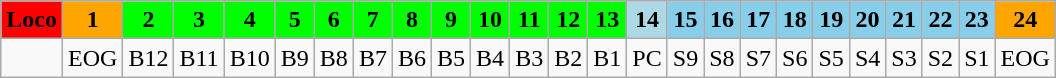<table class="wikitable plainrowheaders unsortable" style="text-align:center">
<tr>
<th scope="col" rowspan="1" style="background:RED;">Loco</th>
<th scope="col" rowspan="1" style="background:ORANGE;">1</th>
<th rowspan="1" scope="col" style="background:lime;">2</th>
<th rowspan="1" scope="col" style="background:lime;">3</th>
<th rowspan="1" scope="col" style="background:lime;">4</th>
<th rowspan="1" scope="col" style="background:lime;">5</th>
<th rowspan="1" scope="col" style="background:lime;">6</th>
<th rowspan="1" scope="col" style="background:lime;">7</th>
<th rowspan="1" scope="col" style="background:lime;">8</th>
<th rowspan="1" scope="col" style="background:lime;">9</th>
<th rowspan="1" scope="col" style="background:lime;">10</th>
<th rowspan="1" scope="col" style="background:lime;">11</th>
<th rowspan="1" scope="col" style="background:lime;">12</th>
<th rowspan="1" scope="col" style="background:lime;">13</th>
<th rowspan="1" scope="col" style="background:lightblue;">14</th>
<th rowspan="1" scope="col" style="background:skyblue;">15</th>
<th rowspan="1" scope="col" style="background:skyblue;">16</th>
<th rowspan="1" scope="col" style="background:skyblue;">17</th>
<th rowspan="1" scope="col" style="background:skyblue;">18</th>
<th rowspan="1" scope="col" style="background:skyblue;">19</th>
<th rowspan="1" scope="col" style="background:skyblue;">20</th>
<th rowspan="1" scope="col" style="background:skyblue;">21</th>
<th rowspan="1" scope="col" style="background:skyblue;">22</th>
<th rowspan="1" scope="col" style="background:skyblue;">23</th>
<th rowspan="1" scope="col" style="background:ORANGE;">24</th>
</tr>
<tr>
<td></td>
<td>EOG</td>
<td>B12</td>
<td>B11</td>
<td>B10</td>
<td>B9</td>
<td>B8</td>
<td>B7</td>
<td>B6</td>
<td>B5</td>
<td>B4</td>
<td>B3</td>
<td>B2</td>
<td>B1</td>
<td>PC</td>
<td>S9</td>
<td>S8</td>
<td>S7</td>
<td>S6</td>
<td>S5</td>
<td>S4</td>
<td>S3</td>
<td>S2</td>
<td>S1</td>
<td>EOG</td>
</tr>
</table>
